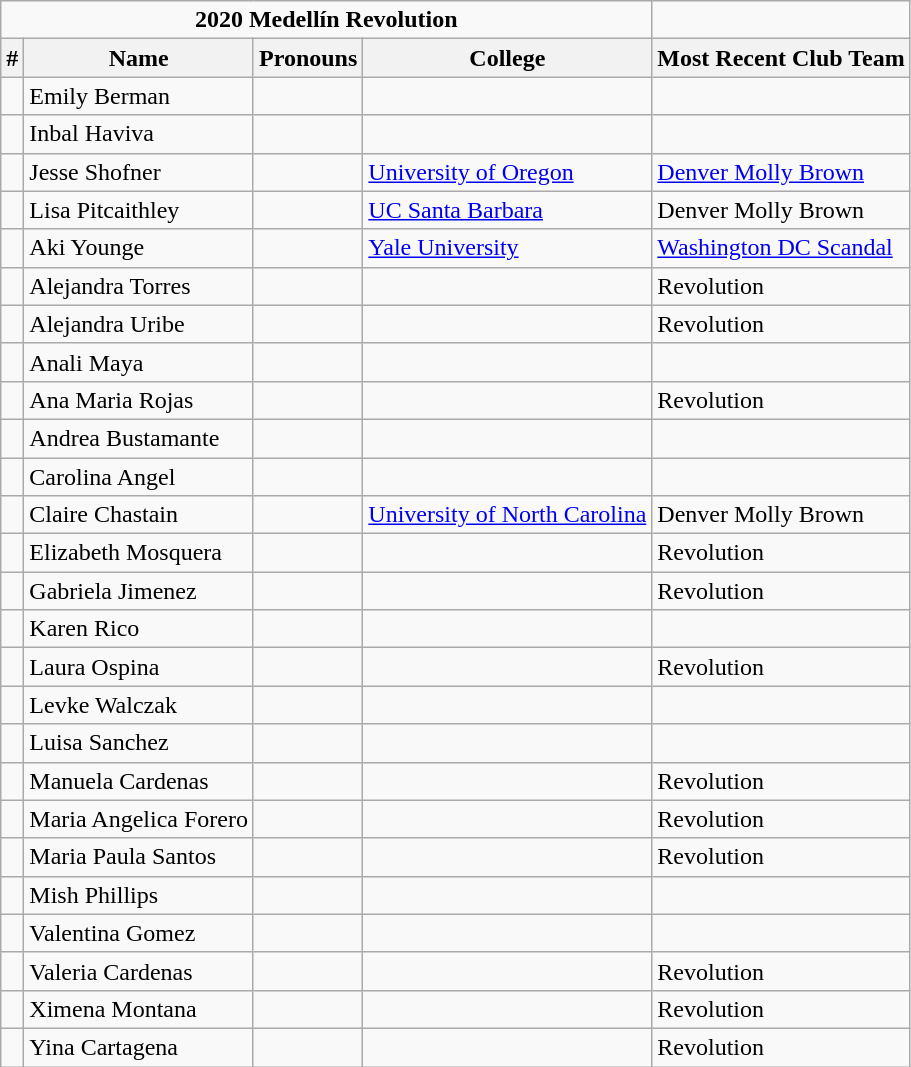<table class="wikitable sortable">
<tr>
<td colspan="4" style="color:black; text-align:center"><strong>2020 Medellín Revolution</strong></td>
<td></td>
</tr>
<tr>
<th>#</th>
<th>Name</th>
<th>Pronouns</th>
<th>College</th>
<th>Most Recent Club Team</th>
</tr>
<tr>
<td></td>
<td>Emily Berman</td>
<td></td>
<td></td>
<td></td>
</tr>
<tr>
<td></td>
<td>Inbal Haviva</td>
<td></td>
<td></td>
<td></td>
</tr>
<tr>
<td></td>
<td>Jesse Shofner</td>
<td></td>
<td><a href='#'>University of Oregon</a></td>
<td><a href='#'>Denver Molly Brown</a></td>
</tr>
<tr>
<td></td>
<td>Lisa Pitcaithley</td>
<td></td>
<td><a href='#'>UC Santa Barbara</a></td>
<td>Denver Molly Brown</td>
</tr>
<tr>
<td></td>
<td>Aki Younge</td>
<td></td>
<td><a href='#'>Yale University</a></td>
<td><a href='#'>Washington DC Scandal</a></td>
</tr>
<tr>
<td></td>
<td>Alejandra Torres</td>
<td></td>
<td></td>
<td>Revolution</td>
</tr>
<tr>
<td></td>
<td>Alejandra Uribe</td>
<td></td>
<td></td>
<td>Revolution</td>
</tr>
<tr>
<td></td>
<td>Anali Maya</td>
<td></td>
<td></td>
<td></td>
</tr>
<tr>
<td></td>
<td>Ana Maria Rojas</td>
<td></td>
<td></td>
<td>Revolution</td>
</tr>
<tr>
<td></td>
<td>Andrea Bustamante</td>
<td></td>
<td></td>
<td></td>
</tr>
<tr>
<td></td>
<td>Carolina Angel</td>
<td></td>
<td></td>
<td></td>
</tr>
<tr>
<td></td>
<td>Claire Chastain</td>
<td></td>
<td><a href='#'>University of North Carolina</a></td>
<td>Denver Molly Brown</td>
</tr>
<tr>
<td></td>
<td>Elizabeth Mosquera</td>
<td></td>
<td></td>
<td>Revolution</td>
</tr>
<tr>
<td></td>
<td>Gabriela Jimenez</td>
<td></td>
<td></td>
<td>Revolution</td>
</tr>
<tr>
<td></td>
<td>Karen Rico</td>
<td></td>
<td></td>
<td></td>
</tr>
<tr>
<td></td>
<td>Laura Ospina</td>
<td></td>
<td></td>
<td>Revolution</td>
</tr>
<tr>
<td></td>
<td>Levke Walczak</td>
<td></td>
<td></td>
<td></td>
</tr>
<tr>
<td></td>
<td>Luisa Sanchez</td>
<td></td>
<td></td>
<td></td>
</tr>
<tr>
<td></td>
<td>Manuela Cardenas</td>
<td></td>
<td></td>
<td>Revolution</td>
</tr>
<tr>
<td></td>
<td>Maria Angelica Forero</td>
<td></td>
<td></td>
<td>Revolution</td>
</tr>
<tr>
<td></td>
<td>Maria Paula Santos</td>
<td></td>
<td></td>
<td>Revolution</td>
</tr>
<tr>
<td></td>
<td>Mish Phillips</td>
<td></td>
<td></td>
<td></td>
</tr>
<tr>
<td></td>
<td>Valentina Gomez</td>
<td></td>
<td></td>
<td></td>
</tr>
<tr>
<td></td>
<td>Valeria Cardenas</td>
<td></td>
<td></td>
<td>Revolution</td>
</tr>
<tr>
<td></td>
<td>Ximena Montana</td>
<td></td>
<td></td>
<td>Revolution</td>
</tr>
<tr>
<td></td>
<td>Yina Cartagena</td>
<td></td>
<td></td>
<td>Revolution</td>
</tr>
</table>
